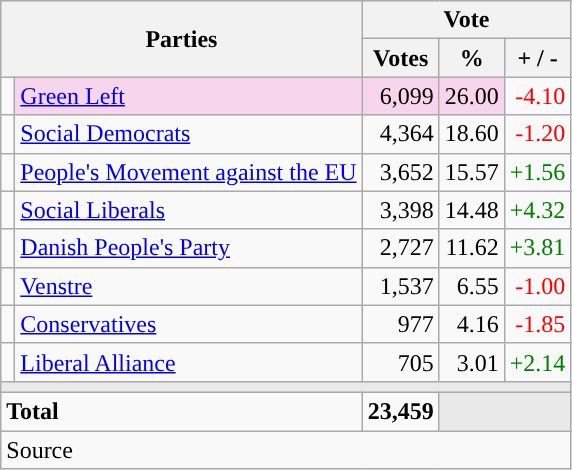<table class="wikitable" style="text-align:right;">
<tr>
<th style="text-align:centre;" rowspan="2" colspan="2" width="225">Parties</th>
<th colspan="3">Vote</th>
</tr>
<tr>
<th width="15">Votes</th>
<th width="15">%</th>
<th width="15">+ / -</th>
</tr>
<tr>
<td width="2" style="color:inherit;background:"></td>
<td bgcolor=#f7d5ed   align="left"><a href='#'>Green Left</a></td>
<td bgcolor=#f7d5ed>6,099</td>
<td bgcolor=#f7d5ed>26.00</td>
<td style=color:red;>-4.10</td>
</tr>
<tr>
<td width="2" style="color:inherit;background:"></td>
<td align="left"><a href='#'>Social Democrats</a></td>
<td>4,364</td>
<td>18.60</td>
<td style=color:red;>-1.20</td>
</tr>
<tr>
<td width="2" style="color:inherit;background:"></td>
<td align="left"><a href='#'>People's Movement against the EU</a></td>
<td>3,652</td>
<td>15.57</td>
<td style=color:green;>+1.56</td>
</tr>
<tr>
<td width="2" style="color:inherit;background:"></td>
<td align="left"><a href='#'>Social Liberals</a></td>
<td>3,398</td>
<td>14.48</td>
<td style=color:green;>+4.32</td>
</tr>
<tr>
<td width="2" style="color:inherit;background:"></td>
<td align="left"><a href='#'>Danish People's Party</a></td>
<td>2,727</td>
<td>11.62</td>
<td style=color:green;>+3.81</td>
</tr>
<tr>
<td width="2" style="color:inherit;background:"></td>
<td align="left"><a href='#'>Venstre</a></td>
<td>1,537</td>
<td>6.55</td>
<td style=color:red;>-1.00</td>
</tr>
<tr>
<td width="2" style="color:inherit;background:"></td>
<td align="left"><a href='#'>Conservatives</a></td>
<td>977</td>
<td>4.16</td>
<td style=color:red;>-1.85</td>
</tr>
<tr>
<td width="2" style="color:inherit;background:"></td>
<td align="left"><a href='#'>Liberal Alliance</a></td>
<td>705</td>
<td>3.01</td>
<td style=color:green;>+2.14</td>
</tr>
<tr>
<td colspan="7" bgcolor="#E9E9E9"></td>
</tr>
<tr>
<td align="left" colspan="2"><strong>Total</strong></td>
<td><strong>23,459</strong></td>
<td bgcolor="#E9E9E9" colspan="2"></td>
</tr>
<tr>
<td align="left" colspan="6">Source</td>
</tr>
</table>
